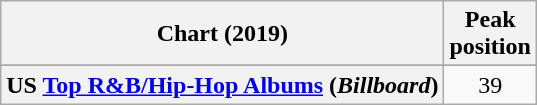<table class="wikitable plainrowheaders" style="text-align:center">
<tr>
<th scope="col">Chart (2019)</th>
<th scope="col">Peak<br>position</th>
</tr>
<tr>
</tr>
<tr>
<th scope="row">US <a href='#'>Top R&B/Hip-Hop Albums</a> (<em>Billboard</em>)</th>
<td>39</td>
</tr>
</table>
